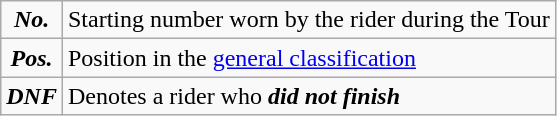<table class="wikitable">
<tr>
<td align=center><strong><em>No.</em></strong></td>
<td>Starting number worn by the rider during the Tour</td>
</tr>
<tr>
<td align=center><strong><em>Pos.</em></strong></td>
<td>Position in the <a href='#'>general classification</a></td>
</tr>
<tr>
<td align=center><strong><em>DNF</em></strong></td>
<td>Denotes a rider who <strong><em>did not finish</em></strong></td>
</tr>
</table>
